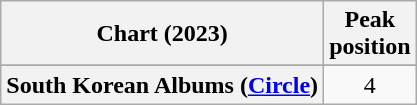<table class="wikitable sortable plainrowheaders" style="text-align:center">
<tr>
<th scope="col">Chart (2023)</th>
<th scope="col">Peak<br>position</th>
</tr>
<tr>
</tr>
<tr>
<th scope="row">South Korean Albums (<a href='#'>Circle</a>)</th>
<td>4</td>
</tr>
</table>
